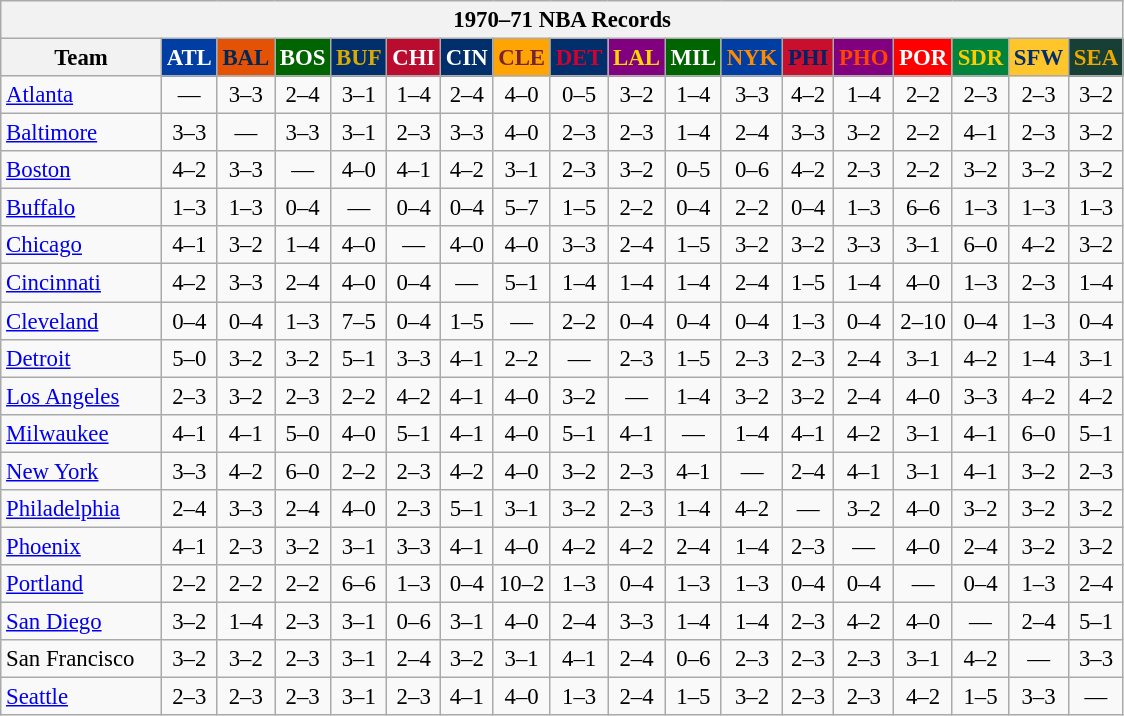<table class="wikitable" style="font-size:95%; text-align:center;">
<tr>
<th colspan=18>1970–71 NBA Records</th>
</tr>
<tr>
<th width=100>Team</th>
<th style="background:#003EA4;color:#FFFFFF;width=35">ATL</th>
<th style="background:#E45206;color:#012854;width=35">BAL</th>
<th style="background:#006400;color:#FFFFFF;width=35">BOS</th>
<th style="background:#012F6B;color:#D9AA00;width=35">BUF</th>
<th style="background:#BA0C2F;color:#FFFFFF;width=35">CHI</th>
<th style="background:#012F6B;color:#FFFFFF;width=35">CIN</th>
<th style="background:#FFA402;color:#77222F;width=35">CLE</th>
<th style="background:#012F6B;color:#D40032;width=35">DET</th>
<th style="background:#800080;color:#FFD700;width=35">LAL</th>
<th style="background:#006400;color:#FFFFFF;width=35">MIL</th>
<th style="background:#003EA4;color:#FF8C00;width=35">NYK</th>
<th style="background:#C90F2E;color:#022167;width=35">PHI</th>
<th style="background:#800080;color:#FF4500;width=35">PHO</th>
<th style="background:#FF0000;color:#FFFFFF;width=35">POR</th>
<th style="background:#00843D;color:#FFCC00;width=35">SDR</th>
<th style="background:#FFC62C;color:#012F6B;width=35">SFW</th>
<th style="background:#173F36;color:#EBAA00;width=35">SEA</th>
</tr>
<tr>
<td style="text-align:left;"><a href='#'>Atlanta</a></td>
<td>—</td>
<td>3–3</td>
<td>2–4</td>
<td>3–1</td>
<td>1–4</td>
<td>2–4</td>
<td>4–0</td>
<td>0–5</td>
<td>3–2</td>
<td>1–4</td>
<td>3–3</td>
<td>4–2</td>
<td>1–4</td>
<td>2–2</td>
<td>2–3</td>
<td>2–3</td>
<td>3–2</td>
</tr>
<tr>
<td style="text-align:left;"><a href='#'>Baltimore</a></td>
<td>3–3</td>
<td>—</td>
<td>3–3</td>
<td>3–1</td>
<td>2–3</td>
<td>3–3</td>
<td>4–0</td>
<td>2–3</td>
<td>2–3</td>
<td>1–4</td>
<td>2–4</td>
<td>3–3</td>
<td>3–2</td>
<td>2–2</td>
<td>4–1</td>
<td>2–3</td>
<td>3–2</td>
</tr>
<tr>
<td style="text-align:left;"><a href='#'>Boston</a></td>
<td>4–2</td>
<td>3–3</td>
<td>—</td>
<td>4–0</td>
<td>4–1</td>
<td>4–2</td>
<td>3–1</td>
<td>2–3</td>
<td>3–2</td>
<td>0–5</td>
<td>0–6</td>
<td>4–2</td>
<td>2–3</td>
<td>2–2</td>
<td>3–2</td>
<td>3–2</td>
<td>3–2</td>
</tr>
<tr>
<td style="text-align:left;"><a href='#'>Buffalo</a></td>
<td>1–3</td>
<td>1–3</td>
<td>0–4</td>
<td>—</td>
<td>0–4</td>
<td>0–4</td>
<td>5–7</td>
<td>1–5</td>
<td>2–2</td>
<td>0–4</td>
<td>2–2</td>
<td>0–4</td>
<td>1–3</td>
<td>6–6</td>
<td>1–3</td>
<td>1–3</td>
<td>1–3</td>
</tr>
<tr>
<td style="text-align:left;"><a href='#'>Chicago</a></td>
<td>4–1</td>
<td>3–2</td>
<td>1–4</td>
<td>4–0</td>
<td>—</td>
<td>4–0</td>
<td>4–0</td>
<td>3–3</td>
<td>2–4</td>
<td>1–5</td>
<td>3–2</td>
<td>3–2</td>
<td>3–3</td>
<td>3–1</td>
<td>6–0</td>
<td>4–2</td>
<td>3–2</td>
</tr>
<tr>
<td style="text-align:left;"><a href='#'>Cincinnati</a></td>
<td>4–2</td>
<td>3–3</td>
<td>2–4</td>
<td>4–0</td>
<td>0–4</td>
<td>—</td>
<td>5–1</td>
<td>1–4</td>
<td>1–4</td>
<td>1–4</td>
<td>2–4</td>
<td>1–5</td>
<td>1–4</td>
<td>4–0</td>
<td>1–3</td>
<td>2–3</td>
<td>1–4</td>
</tr>
<tr>
<td style="text-align:left;"><a href='#'>Cleveland</a></td>
<td>0–4</td>
<td>0–4</td>
<td>1–3</td>
<td>7–5</td>
<td>0–4</td>
<td>1–5</td>
<td>—</td>
<td>2–2</td>
<td>0–4</td>
<td>0–4</td>
<td>0–4</td>
<td>1–3</td>
<td>0–4</td>
<td>2–10</td>
<td>0–4</td>
<td>1–3</td>
<td>0–4</td>
</tr>
<tr>
<td style="text-align:left;"><a href='#'>Detroit</a></td>
<td>5–0</td>
<td>3–2</td>
<td>3–2</td>
<td>5–1</td>
<td>3–3</td>
<td>4–1</td>
<td>2–2</td>
<td>—</td>
<td>2–3</td>
<td>1–5</td>
<td>2–3</td>
<td>2–3</td>
<td>2–4</td>
<td>3–1</td>
<td>4–2</td>
<td>1–4</td>
<td>3–1</td>
</tr>
<tr>
<td style="text-align:left;"><a href='#'>Los Angeles</a></td>
<td>2–3</td>
<td>3–2</td>
<td>2–3</td>
<td>2–2</td>
<td>4–2</td>
<td>4–1</td>
<td>4–0</td>
<td>3–2</td>
<td>—</td>
<td>1–4</td>
<td>3–2</td>
<td>3–2</td>
<td>2–4</td>
<td>4–0</td>
<td>3–3</td>
<td>4–2</td>
<td>4–2</td>
</tr>
<tr>
<td style="text-align:left;"><a href='#'>Milwaukee</a></td>
<td>4–1</td>
<td>4–1</td>
<td>5–0</td>
<td>4–0</td>
<td>5–1</td>
<td>4–1</td>
<td>4–0</td>
<td>5–1</td>
<td>4–1</td>
<td>—</td>
<td>1–4</td>
<td>4–1</td>
<td>4–2</td>
<td>3–1</td>
<td>4–1</td>
<td>6–0</td>
<td>5–1</td>
</tr>
<tr>
<td style="text-align:left;"><a href='#'>New York</a></td>
<td>3–3</td>
<td>4–2</td>
<td>6–0</td>
<td>2–2</td>
<td>2–3</td>
<td>4–2</td>
<td>4–0</td>
<td>3–2</td>
<td>2–3</td>
<td>4–1</td>
<td>—</td>
<td>2–4</td>
<td>4–1</td>
<td>3–1</td>
<td>4–1</td>
<td>3–2</td>
<td>2–3</td>
</tr>
<tr>
<td style="text-align:left;"><a href='#'>Philadelphia</a></td>
<td>2–4</td>
<td>3–3</td>
<td>2–4</td>
<td>4–0</td>
<td>2–3</td>
<td>5–1</td>
<td>3–1</td>
<td>3–2</td>
<td>2–3</td>
<td>1–4</td>
<td>4–2</td>
<td>—</td>
<td>3–2</td>
<td>4–0</td>
<td>3–2</td>
<td>3–2</td>
<td>3–2</td>
</tr>
<tr>
<td style="text-align:left;"><a href='#'>Phoenix</a></td>
<td>4–1</td>
<td>2–3</td>
<td>3–2</td>
<td>3–1</td>
<td>3–3</td>
<td>4–1</td>
<td>4–0</td>
<td>4–2</td>
<td>4–2</td>
<td>2–4</td>
<td>1–4</td>
<td>2–3</td>
<td>—</td>
<td>4–0</td>
<td>2–4</td>
<td>3–2</td>
<td>3–2</td>
</tr>
<tr>
<td style="text-align:left;"><a href='#'>Portland</a></td>
<td>2–2</td>
<td>2–2</td>
<td>2–2</td>
<td>6–6</td>
<td>1–3</td>
<td>0–4</td>
<td>10–2</td>
<td>1–3</td>
<td>0–4</td>
<td>1–3</td>
<td>1–3</td>
<td>0–4</td>
<td>0–4</td>
<td>—</td>
<td>0–4</td>
<td>1–3</td>
<td>2–4</td>
</tr>
<tr>
<td style="text-align:left;"><a href='#'>San Diego</a></td>
<td>3–2</td>
<td>1–4</td>
<td>2–3</td>
<td>3–1</td>
<td>0–6</td>
<td>3–1</td>
<td>4–0</td>
<td>2–4</td>
<td>3–3</td>
<td>1–4</td>
<td>1–4</td>
<td>2–3</td>
<td>4–2</td>
<td>4–0</td>
<td>—</td>
<td>2–4</td>
<td>5–1</td>
</tr>
<tr>
<td style="text-align:left;">San Francisco</td>
<td>3–2</td>
<td>3–2</td>
<td>2–3</td>
<td>3–1</td>
<td>2–4</td>
<td>3–2</td>
<td>3–1</td>
<td>4–1</td>
<td>2–4</td>
<td>0–6</td>
<td>2–3</td>
<td>2–3</td>
<td>2–3</td>
<td>3–1</td>
<td>4–2</td>
<td>—</td>
<td>3–3</td>
</tr>
<tr>
<td style="text-align:left;"><a href='#'>Seattle</a></td>
<td>2–3</td>
<td>2–3</td>
<td>2–3</td>
<td>3–1</td>
<td>2–3</td>
<td>4–1</td>
<td>4–0</td>
<td>1–3</td>
<td>2–4</td>
<td>1–5</td>
<td>3–2</td>
<td>2–3</td>
<td>2–3</td>
<td>4–2</td>
<td>1–5</td>
<td>3–3</td>
<td>—</td>
</tr>
</table>
